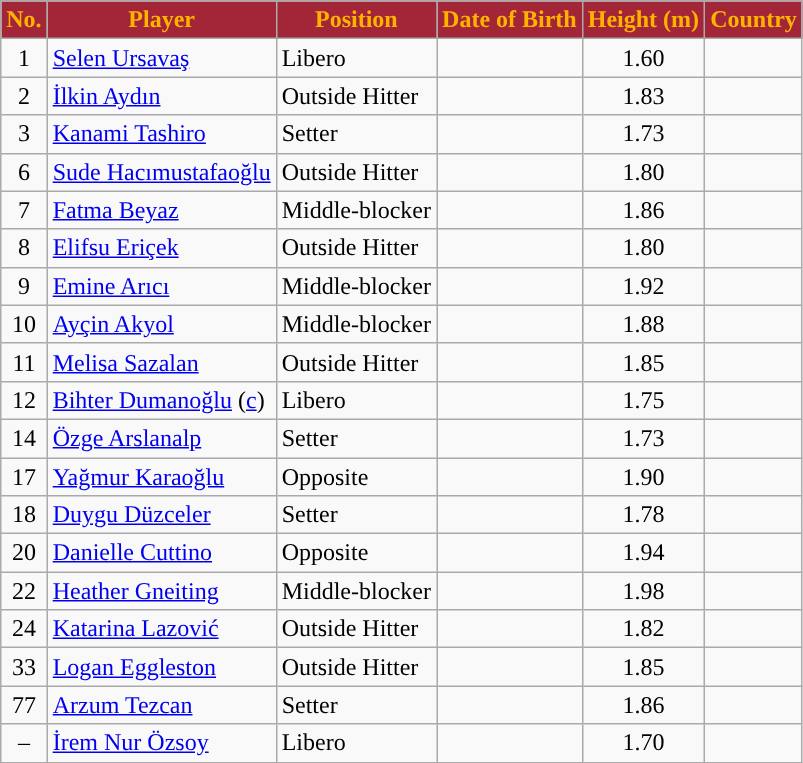<table class="wikitable plainrowheaders sortable">
<tr>
<th style="background:#A32638; color:#FFB300; ">No.</th>
<th style="background:#A32638; color:#FFB300; ">Player</th>
<th style="background:#A32638; color:#FFB300; ">Position</th>
<th style="background:#A32638; color:#FFB300; ">Date of Birth</th>
<th style="background:#A32638; color:#FFB300; ">Height (m)</th>
<th style="background:#A32638; color:#FFB300; ">Country</th>
</tr>
<tr>
<td align="center">1</td>
<td><a href='#'>Selen Ursavaş</a></td>
<td>Libero</td>
<td></td>
<td align="center">1.60</td>
<td></td>
</tr>
<tr>
<td align="center">2</td>
<td><a href='#'>İlkin Aydın</a></td>
<td>Outside Hitter</td>
<td></td>
<td align="center">1.83</td>
<td></td>
</tr>
<tr>
<td align="center">3</td>
<td><a href='#'>Kanami Tashiro</a></td>
<td>Setter</td>
<td></td>
<td align="center">1.73</td>
<td></td>
</tr>
<tr>
<td align="center">6</td>
<td><a href='#'>Sude Hacımustafaoğlu</a></td>
<td>Outside Hitter</td>
<td></td>
<td align="center">1.80</td>
<td></td>
</tr>
<tr>
<td align="center">7</td>
<td><a href='#'>Fatma Beyaz</a></td>
<td>Middle-blocker</td>
<td></td>
<td align="center">1.86</td>
<td></td>
</tr>
<tr>
<td align="center">8</td>
<td><a href='#'>Elifsu Eriçek</a></td>
<td>Outside Hitter</td>
<td></td>
<td align="center">1.80</td>
<td></td>
</tr>
<tr>
<td align="center">9</td>
<td><a href='#'>Emine Arıcı</a></td>
<td>Middle-blocker</td>
<td></td>
<td align="center">1.92</td>
<td></td>
</tr>
<tr>
<td align="center">10</td>
<td><a href='#'>Ayçin Akyol</a></td>
<td>Middle-blocker</td>
<td></td>
<td align="center">1.88</td>
<td></td>
</tr>
<tr>
<td align="center">11</td>
<td><a href='#'>Melisa Sazalan</a></td>
<td>Outside Hitter</td>
<td></td>
<td align="center">1.85</td>
<td></td>
</tr>
<tr>
<td align="center">12</td>
<td><a href='#'>Bihter Dumanoğlu</a> (<a href='#'>c</a>)</td>
<td>Libero</td>
<td></td>
<td align="center">1.75</td>
<td></td>
</tr>
<tr>
<td align="center">14</td>
<td><a href='#'>Özge Arslanalp</a></td>
<td>Setter</td>
<td></td>
<td align="center">1.73</td>
<td></td>
</tr>
<tr>
<td align="center">17</td>
<td><a href='#'>Yağmur Karaoğlu</a></td>
<td>Opposite</td>
<td></td>
<td align="center">1.90</td>
<td></td>
</tr>
<tr>
<td align="center">18</td>
<td><a href='#'>Duygu Düzceler</a></td>
<td>Setter</td>
<td></td>
<td align="center">1.78</td>
<td></td>
</tr>
<tr>
<td align="center">20</td>
<td><a href='#'>Danielle Cuttino</a></td>
<td>Opposite</td>
<td></td>
<td align="center">1.94</td>
<td></td>
</tr>
<tr>
<td align="center">22</td>
<td><a href='#'>Heather Gneiting</a></td>
<td>Middle-blocker</td>
<td></td>
<td align="center">1.98</td>
<td></td>
</tr>
<tr>
<td align="center">24</td>
<td><a href='#'>Katarina Lazović</a></td>
<td>Outside Hitter</td>
<td></td>
<td align="center">1.82</td>
<td></td>
</tr>
<tr>
<td align="center">33</td>
<td><a href='#'>Logan Eggleston</a></td>
<td>Outside Hitter</td>
<td></td>
<td align="center">1.85</td>
<td></td>
</tr>
<tr>
<td align="center">77</td>
<td><a href='#'>Arzum Tezcan</a></td>
<td>Setter</td>
<td></td>
<td align="center">1.86</td>
<td></td>
</tr>
<tr>
<td align="center">–</td>
<td><a href='#'>İrem Nur Özsoy</a></td>
<td>Libero</td>
<td></td>
<td align="center">1.70</td>
<td></td>
</tr>
</table>
